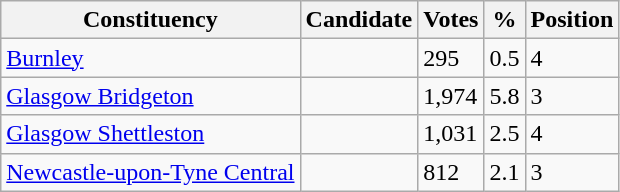<table class="wikitable sortable">
<tr>
<th>Constituency</th>
<th>Candidate</th>
<th>Votes</th>
<th>%</th>
<th>Position</th>
</tr>
<tr>
<td><a href='#'>Burnley</a></td>
<td></td>
<td>295</td>
<td>0.5</td>
<td>4</td>
</tr>
<tr>
<td><a href='#'>Glasgow Bridgeton</a></td>
<td></td>
<td>1,974</td>
<td>5.8</td>
<td>3</td>
</tr>
<tr>
<td><a href='#'>Glasgow Shettleston</a></td>
<td></td>
<td>1,031</td>
<td>2.5</td>
<td>4</td>
</tr>
<tr>
<td><a href='#'>Newcastle-upon-Tyne Central</a></td>
<td></td>
<td>812</td>
<td>2.1</td>
<td>3</td>
</tr>
</table>
